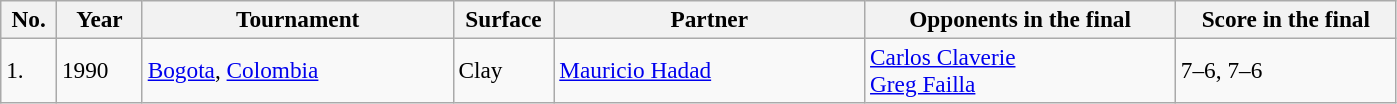<table class="sortable wikitable" style=font-size:97%>
<tr>
<th width=30>No.</th>
<th width=50>Year</th>
<th width=200>Tournament</th>
<th width=60>Surface</th>
<th width=200>Partner</th>
<th width=200>Opponents in the final</th>
<th width=140>Score in the final</th>
</tr>
<tr>
<td>1.</td>
<td>1990</td>
<td><a href='#'>Bogota</a>, <a href='#'>Colombia</a></td>
<td>Clay</td>
<td> <a href='#'>Mauricio Hadad</a></td>
<td> <a href='#'>Carlos Claverie</a><br> <a href='#'>Greg Failla</a></td>
<td>7–6, 7–6</td>
</tr>
</table>
